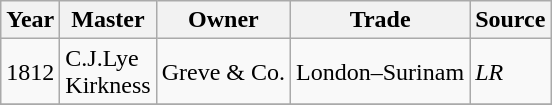<table class=" wikitable">
<tr>
<th>Year</th>
<th>Master</th>
<th>Owner</th>
<th>Trade</th>
<th>Source</th>
</tr>
<tr>
<td>1812</td>
<td>C.J.Lye<br>Kirkness</td>
<td>Greve & Co.</td>
<td>London–Surinam</td>
<td><em>LR</em></td>
</tr>
<tr>
</tr>
</table>
